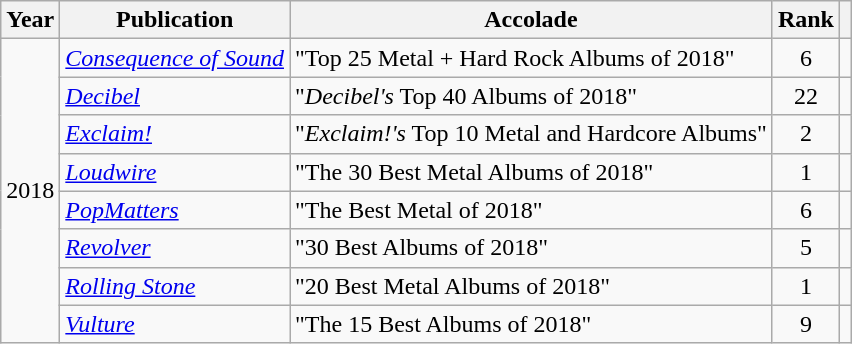<table class="wikitable sortable" style="margin:0em 1em 1em 0pt">
<tr>
<th>Year</th>
<th>Publication</th>
<th class=unsortable>Accolade</th>
<th class=unsortable>Rank</th>
<th class=unsortable></th>
</tr>
<tr>
<td align=center rowspan="8">2018</td>
<td><em><a href='#'>Consequence of Sound</a></em></td>
<td>"Top 25 Metal + Hard Rock Albums of 2018"</td>
<td align=center>6</td>
<td align=center></td>
</tr>
<tr>
<td><em><a href='#'>Decibel</a></em></td>
<td>"<em>Decibel's</em> Top 40 Albums of 2018"</td>
<td align=center>22</td>
<td align=center></td>
</tr>
<tr>
<td><em><a href='#'>Exclaim!</a></em></td>
<td>"<em>Exclaim!'s</em> Top 10 Metal and Hardcore Albums"</td>
<td align=center>2</td>
<td align=center></td>
</tr>
<tr>
<td><em><a href='#'>Loudwire</a></em></td>
<td>"The 30 Best Metal Albums of 2018"</td>
<td align=center>1</td>
<td align=center></td>
</tr>
<tr>
<td><em><a href='#'>PopMatters</a></em></td>
<td>"The Best Metal of 2018"</td>
<td align=center>6</td>
<td align=center></td>
</tr>
<tr>
<td><em><a href='#'>Revolver</a></em></td>
<td>"30 Best Albums of 2018"</td>
<td align=center>5</td>
<td align=center></td>
</tr>
<tr>
<td><em><a href='#'>Rolling Stone</a></em></td>
<td>"20 Best Metal Albums of 2018"</td>
<td align=center>1</td>
<td align=center></td>
</tr>
<tr>
<td><em><a href='#'>Vulture</a></em></td>
<td>"The 15 Best Albums of 2018"</td>
<td align=center>9</td>
<td align=center></td>
</tr>
</table>
